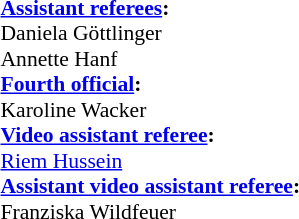<table style="width:100%; font-size:90%;">
<tr>
<td><br><strong><a href='#'>Assistant referees</a>:</strong>
<br>Daniela Göttlinger
<br>Annette Hanf
<br><strong><a href='#'>Fourth official</a>:</strong>
<br>Karoline Wacker
<br><strong><a href='#'>Video assistant referee</a>:</strong>
<br><a href='#'>Riem Hussein</a>
<br><strong><a href='#'>Assistant video assistant referee</a>:</strong>
<br>Franziska Wildfeuer</td>
<td style="width:60%; vertical-align:top;"><br></td>
</tr>
</table>
